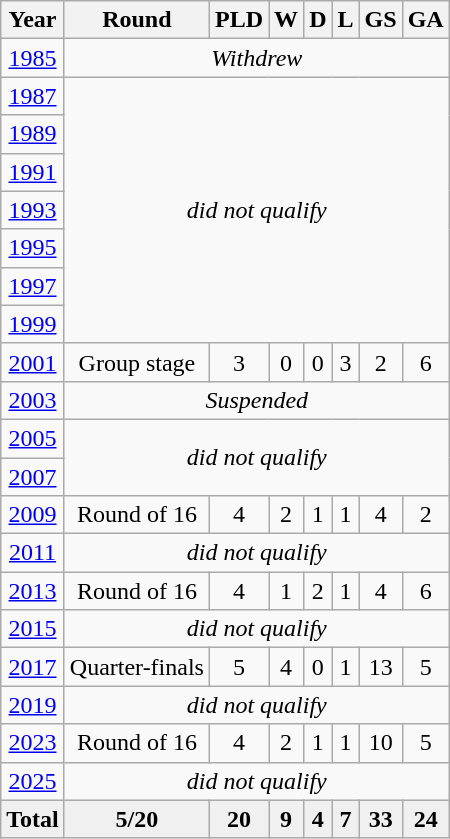<table class="wikitable" style="text-align: center;">
<tr>
<th>Year</th>
<th>Round</th>
<th>PLD</th>
<th>W</th>
<th>D</th>
<th>L</th>
<th>GS</th>
<th>GA</th>
</tr>
<tr>
<td> <a href='#'>1985</a></td>
<td colspan=7><em>Withdrew</em></td>
</tr>
<tr>
<td> <a href='#'>1987</a></td>
<td rowspan="7" colspan=7><em>did not qualify</em></td>
</tr>
<tr>
<td> <a href='#'>1989</a></td>
</tr>
<tr>
<td> <a href='#'>1991</a></td>
</tr>
<tr>
<td> <a href='#'>1993</a></td>
</tr>
<tr>
<td> <a href='#'>1995</a></td>
</tr>
<tr>
<td> <a href='#'>1997</a></td>
</tr>
<tr>
<td> <a href='#'>1999</a></td>
</tr>
<tr>
<td> <a href='#'>2001</a></td>
<td>Group stage</td>
<td>3</td>
<td>0</td>
<td>0</td>
<td>3</td>
<td>2</td>
<td>6</td>
</tr>
<tr>
<td> <a href='#'>2003</a></td>
<td colspan=7><em>Suspended</em></td>
</tr>
<tr>
<td> <a href='#'>2005</a></td>
<td rowspan="2" colspan=7><em>did not qualify</em></td>
</tr>
<tr>
<td> <a href='#'>2007</a></td>
</tr>
<tr>
<td> <a href='#'>2009</a></td>
<td>Round of 16</td>
<td>4</td>
<td>2</td>
<td>1</td>
<td>1</td>
<td>4</td>
<td>2</td>
</tr>
<tr>
<td> <a href='#'>2011</a></td>
<td colspan=7><em>did not qualify</em></td>
</tr>
<tr>
<td> <a href='#'>2013</a></td>
<td>Round of 16</td>
<td>4</td>
<td>1</td>
<td>2</td>
<td>1</td>
<td>4</td>
<td>6</td>
</tr>
<tr>
<td> <a href='#'>2015</a></td>
<td Colspan=7><em>did not qualify</em></td>
</tr>
<tr>
<td> <a href='#'>2017</a></td>
<td>Quarter-finals</td>
<td>5</td>
<td>4</td>
<td>0</td>
<td>1</td>
<td>13</td>
<td>5</td>
</tr>
<tr>
<td> <a href='#'>2019</a></td>
<td colspan=7><em>did not qualify</em></td>
</tr>
<tr>
<td> <a href='#'>2023</a></td>
<td>Round of 16</td>
<td>4</td>
<td>2</td>
<td>1</td>
<td>1</td>
<td>10</td>
<td>5</td>
</tr>
<tr>
<td> <a href='#'>2025</a></td>
<td colspan=7><em>did not qualify</em></td>
</tr>
<tr style="background:#f0f0f0;font-weight:bold;">
<td>Total</td>
<td>5/20</td>
<td>20</td>
<td>9</td>
<td>4</td>
<td>7</td>
<td>33</td>
<td>24</td>
</tr>
</table>
